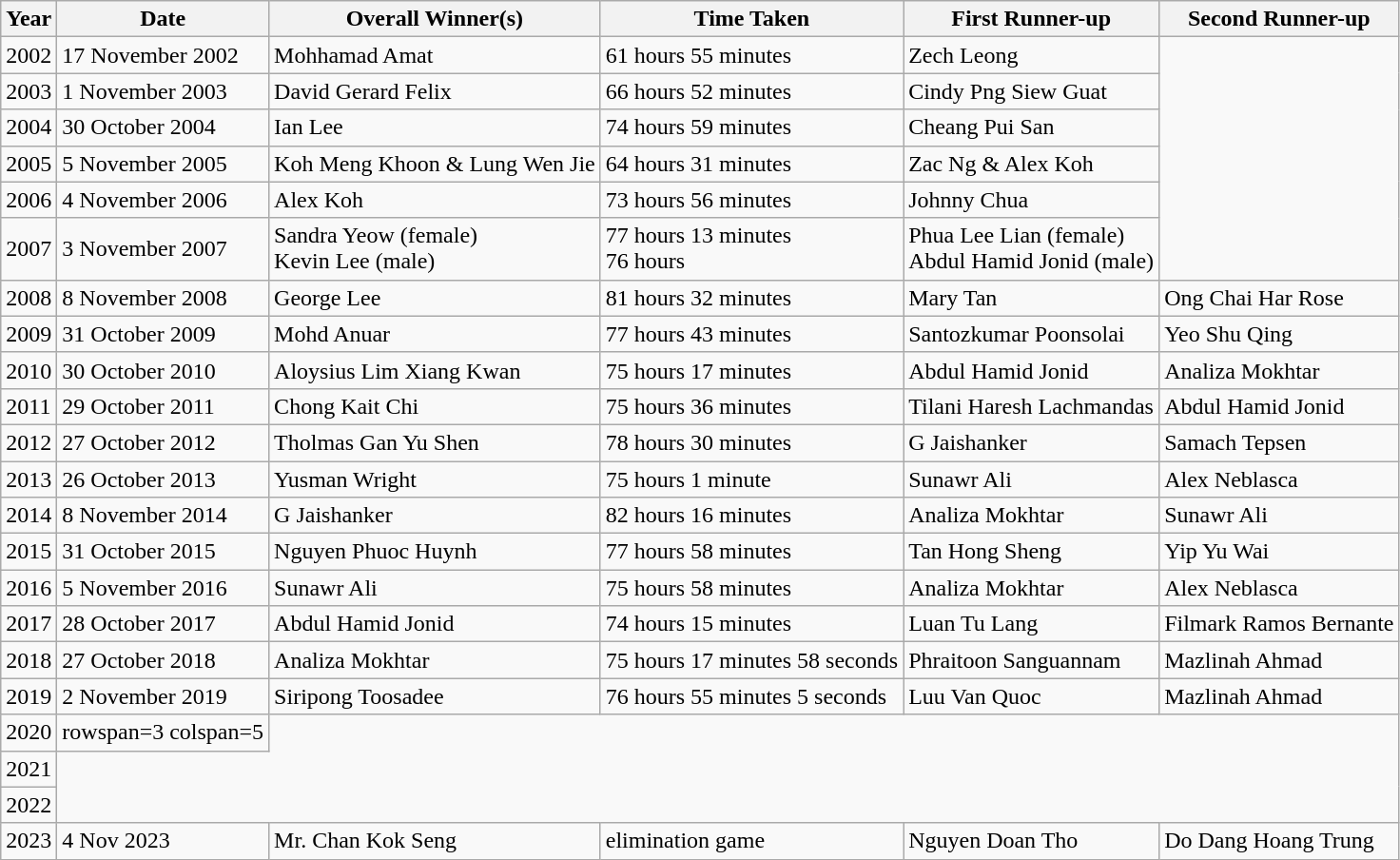<table class="wikitable">
<tr>
<th>Year</th>
<th>Date</th>
<th>Overall Winner(s)</th>
<th>Time Taken</th>
<th>First Runner-up</th>
<th>Second Runner-up</th>
</tr>
<tr>
<td>2002</td>
<td>17 November 2002</td>
<td>Mohhamad Amat</td>
<td>61 hours 55 minutes</td>
<td>Zech Leong</td>
</tr>
<tr>
<td>2003</td>
<td>1 November 2003</td>
<td>David Gerard Felix</td>
<td>66 hours 52 minutes</td>
<td>Cindy Png Siew Guat</td>
</tr>
<tr>
<td>2004</td>
<td>30 October 2004</td>
<td>Ian Lee</td>
<td>74 hours 59 minutes</td>
<td>Cheang Pui San</td>
</tr>
<tr>
<td>2005</td>
<td>5 November 2005</td>
<td>Koh Meng Khoon & Lung Wen Jie</td>
<td>64 hours 31 minutes</td>
<td>Zac Ng & Alex Koh</td>
</tr>
<tr>
<td>2006</td>
<td>4 November 2006</td>
<td>Alex Koh</td>
<td>73 hours 56 minutes</td>
<td>Johnny Chua</td>
</tr>
<tr>
<td>2007</td>
<td>3 November 2007</td>
<td>Sandra Yeow (female) <br> Kevin Lee (male)</td>
<td>77 hours 13 minutes <br> 76 hours </td>
<td>Phua Lee Lian (female) <br> Abdul Hamid Jonid (male)</td>
</tr>
<tr>
<td>2008</td>
<td>8 November 2008</td>
<td> George Lee</td>
<td>81 hours 32 minutes</td>
<td> Mary Tan</td>
<td> Ong Chai Har Rose</td>
</tr>
<tr>
<td>2009</td>
<td>31 October 2009</td>
<td> Mohd Anuar</td>
<td>77 hours 43 minutes</td>
<td> Santozkumar Poonsolai</td>
<td> Yeo Shu Qing</td>
</tr>
<tr>
<td>2010</td>
<td>30 October 2010</td>
<td> Aloysius Lim Xiang Kwan</td>
<td>75 hours 17 minutes</td>
<td> Abdul Hamid Jonid</td>
<td> Analiza Mokhtar</td>
</tr>
<tr>
<td>2011</td>
<td>29 October 2011</td>
<td> Chong Kait Chi</td>
<td>75 hours 36 minutes</td>
<td> Tilani Haresh Lachmandas</td>
<td> Abdul Hamid Jonid</td>
</tr>
<tr>
<td>2012</td>
<td>27 October 2012</td>
<td> Tholmas Gan Yu Shen</td>
<td>78 hours 30 minutes</td>
<td> G Jaishanker</td>
<td> Samach Tepsen</td>
</tr>
<tr>
<td>2013</td>
<td>26 October 2013</td>
<td> Yusman Wright</td>
<td>75 hours 1 minute</td>
<td> Sunawr Ali</td>
<td> Alex Neblasca</td>
</tr>
<tr>
<td>2014</td>
<td>8 November 2014</td>
<td> G Jaishanker</td>
<td>82 hours 16 minutes</td>
<td> Analiza Mokhtar</td>
<td> Sunawr Ali</td>
</tr>
<tr>
<td>2015</td>
<td>31 October 2015</td>
<td> Nguyen Phuoc Huynh</td>
<td>77 hours 58 minutes</td>
<td> Tan Hong Sheng</td>
<td> Yip Yu Wai</td>
</tr>
<tr>
<td>2016</td>
<td>5 November 2016</td>
<td> Sunawr Ali</td>
<td>75 hours 58 minutes</td>
<td> Analiza Mokhtar</td>
<td> Alex Neblasca</td>
</tr>
<tr>
<td>2017</td>
<td>28 October 2017</td>
<td> Abdul Hamid Jonid</td>
<td>74 hours 15 minutes</td>
<td> Luan Tu Lang</td>
<td> Filmark Ramos Bernante</td>
</tr>
<tr>
<td>2018</td>
<td>27 October 2018</td>
<td> Analiza Mokhtar</td>
<td>75 hours 17 minutes 58 seconds</td>
<td> Phraitoon Sanguannam</td>
<td> Mazlinah Ahmad</td>
</tr>
<tr>
<td>2019</td>
<td>2 November 2019</td>
<td> Siripong Toosadee</td>
<td>76 hours 55 minutes 5 seconds</td>
<td> Luu Van Quoc</td>
<td> Mazlinah Ahmad</td>
</tr>
<tr>
<td>2020</td>
<td>rowspan=3 colspan=5 </td>
</tr>
<tr>
<td>2021</td>
</tr>
<tr>
<td>2022</td>
</tr>
<tr>
<td>2023</td>
<td>4 Nov 2023</td>
<td>  Mr. Chan Kok Seng</td>
<td>elimination game</td>
<td> Nguyen Doan Tho</td>
<td> Do Dang Hoang Trung</td>
</tr>
</table>
